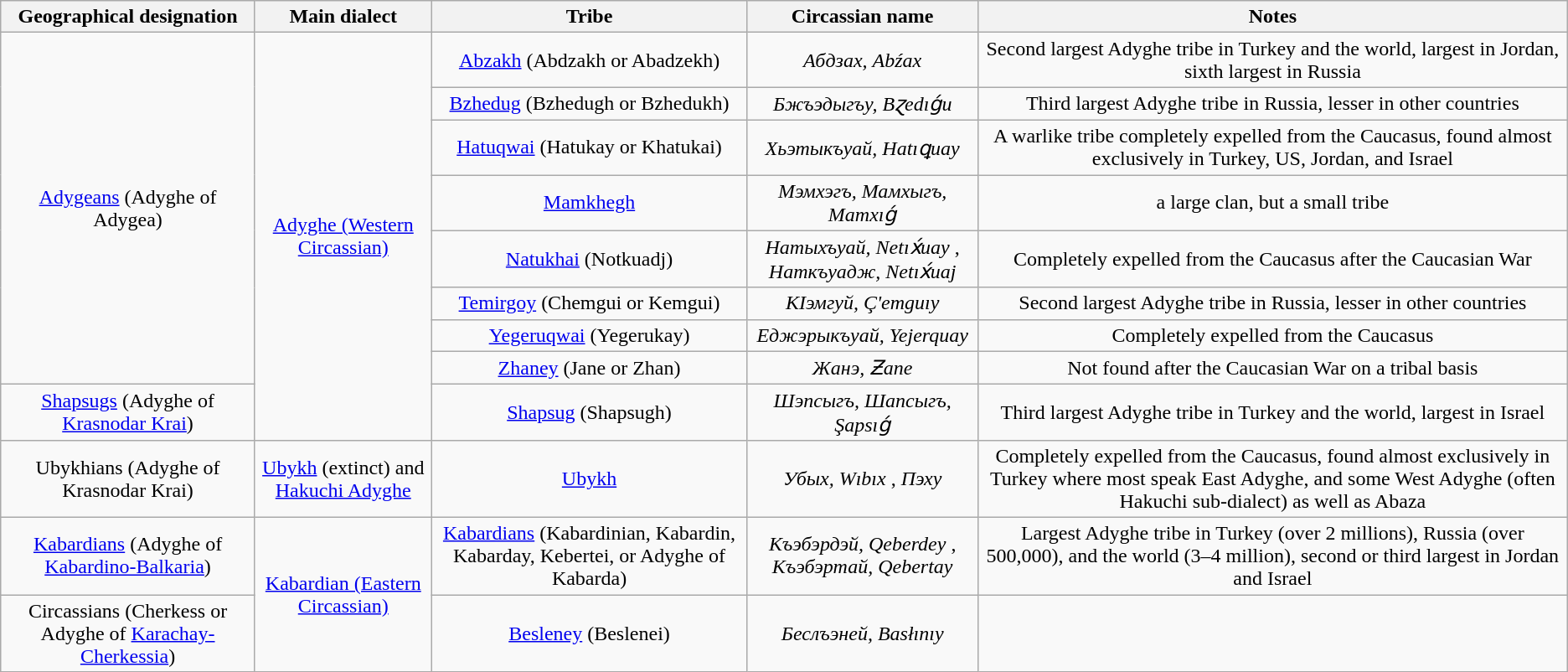<table class="wikitable" style="text-align:center;">
<tr>
<th>Geographical designation</th>
<th>Main dialect</th>
<th>Tribe</th>
<th>Circassian name</th>
<th>Notes</th>
</tr>
<tr>
<td rowspan="8"><a href='#'>Adygeans</a> (Adyghe of Adygea)</td>
<td rowspan="9"><a href='#'>Adyghe (Western Circassian)</a></td>
<td><a href='#'>Abzakh</a> (Abdzakh or Abadzekh)</td>
<td><em>Абдзах, Abźax</em> </td>
<td>Second largest Adyghe tribe in Turkey and the world, largest in Jordan, sixth largest in Russia</td>
</tr>
<tr>
<td><a href='#'>Bzhedug</a> (Bzhedugh or Bzhedukh)</td>
<td><em>Бжъэдыгъу, Bɀedıǵu</em> </td>
<td>Third largest Adyghe tribe in Russia, lesser in other countries</td>
</tr>
<tr>
<td><a href='#'>Hatuqwai</a> (Hatukay or Khatukai)</td>
<td><em>Хьэтыкъуай, Hatıꝗuay</em> </td>
<td>A warlike tribe completely expelled from the Caucasus, found almost exclusively in Turkey, US, Jordan, and Israel</td>
</tr>
<tr>
<td><a href='#'>Mamkhegh</a></td>
<td><em>Мэмхэгъ, Мамхыгъ, Mamxıǵ</em> </td>
<td>a large clan, but a small tribe</td>
</tr>
<tr>
<td><a href='#'>Natukhai</a> (Notkuadj)</td>
<td><em>Натыхъуай, Netıx́uay</em> , <em>Наткъуадж, Netıx́uaj</em> </td>
<td>Completely expelled from the Caucasus after the Caucasian War</td>
</tr>
<tr>
<td><a href='#'>Temirgoy</a> (Chemgui or Kemgui)</td>
<td><em>КIэмгуй, Ç'emguıy</em> </td>
<td>Second largest Adyghe tribe in Russia, lesser in other countries</td>
</tr>
<tr>
<td><a href='#'>Yegeruqwai</a> (Yegerukay)</td>
<td><em>Еджэрыкъуай, Yejerquay</em> </td>
<td>Completely expelled from the Caucasus</td>
</tr>
<tr>
<td><a href='#'>Zhaney</a> (Jane or Zhan)</td>
<td><em>Жанэ, Ƶane</em> </td>
<td>Not found after the Caucasian War on a tribal basis</td>
</tr>
<tr>
<td><a href='#'>Shapsugs</a> (Adyghe of <a href='#'>Krasnodar Krai</a>)</td>
<td><a href='#'>Shapsug</a> (Shapsugh)</td>
<td><em>Шэпсыгъ, Шапсыгъ, Şapsıǵ</em> </td>
<td>Third largest Adyghe tribe in Turkey and the world, largest in Israel</td>
</tr>
<tr>
<td>Ubykhians (Adyghe of Krasnodar Krai)</td>
<td><a href='#'>Ubykh</a> (extinct) and <a href='#'>Hakuchi Adyghe</a></td>
<td><a href='#'>Ubykh</a></td>
<td><em>Убых, Wıbıx</em> , <em>Пэху</em></td>
<td>Completely expelled from the Caucasus, found almost exclusively in Turkey where most speak East Adyghe, and some West Adyghe (often Hakuchi sub-dialect) as well as Abaza</td>
</tr>
<tr>
<td><a href='#'>Kabardians</a> (Adyghe of <a href='#'>Kabardino-Balkaria</a>)</td>
<td rowspan="2"><a href='#'>Kabardian (Eastern Circassian)</a></td>
<td><a href='#'>Kabardians</a> (Kabardinian, Kabardin, Kabarday, Kebertei, or Adyghe of Kabarda)</td>
<td><em>Къэбэрдэй, Qeberdey</em> , <em>Къэбэртай, Qebertay</em> </td>
<td>Largest Adyghe tribe in Turkey (over 2 millions), Russia (over 500,000), and the world (3–4 million), second or third largest in Jordan and Israel</td>
</tr>
<tr>
<td>Circassians (Cherkess or Adyghe of <a href='#'>Karachay-Cherkessia</a>)</td>
<td><a href='#'>Besleney</a> (Beslenei)</td>
<td><em>Беслъэней, Basłınıy</em> </td>
<td></td>
</tr>
</table>
